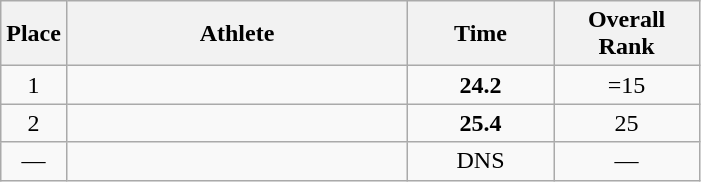<table class=wikitable style="text-align:center">
<tr>
<th width=20>Place</th>
<th width=220>Athlete</th>
<th width=90>Time</th>
<th width=90>Overall Rank</th>
</tr>
<tr>
<td>1</td>
<td align=left></td>
<td><strong>24.2</strong></td>
<td>=15</td>
</tr>
<tr>
<td>2</td>
<td align=left></td>
<td><strong>25.4</strong></td>
<td>25</td>
</tr>
<tr>
<td>—</td>
<td align=left></td>
<td>DNS</td>
<td>—</td>
</tr>
</table>
